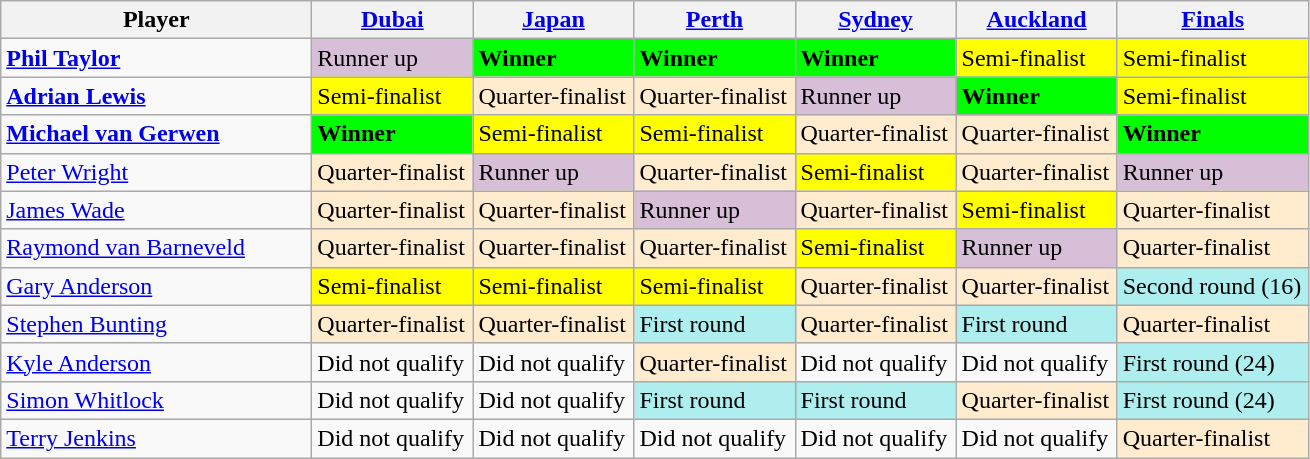<table class="wikitable">
<tr>
<th width=200>Player</th>
<th width=100><a href='#'>Dubai</a></th>
<th width=100><a href='#'>Japan</a></th>
<th width=100><a href='#'>Perth</a></th>
<th width=100><a href='#'>Sydney</a></th>
<th width=100><a href='#'>Auckland</a></th>
<th width=120><a href='#'>Finals</a></th>
</tr>
<tr>
<td> <strong><a href='#'>Phil Taylor</a></strong></td>
<td style="background:thistle;">Runner up</td>
<td style="background:lime;"><strong>Winner</strong></td>
<td style="background:lime;"><strong>Winner</strong></td>
<td style="background:lime;"><strong>Winner</strong></td>
<td style="background:yellow;">Semi-finalist</td>
<td style="background:yellow;">Semi-finalist</td>
</tr>
<tr>
<td> <strong><a href='#'>Adrian Lewis</a></strong></td>
<td style="background:yellow;">Semi-finalist</td>
<td style="background:#ffebcd;">Quarter-finalist</td>
<td style="background:#ffebcd;">Quarter-finalist</td>
<td style="background:thistle;">Runner up</td>
<td style="background:lime;"><strong>Winner</strong></td>
<td style="background:yellow;">Semi-finalist</td>
</tr>
<tr>
<td> <strong><a href='#'>Michael van Gerwen</a></strong></td>
<td style="background:lime;"><strong>Winner</strong></td>
<td style="background:yellow;">Semi-finalist</td>
<td style="background:yellow;">Semi-finalist</td>
<td style="background:#ffebcd;">Quarter-finalist</td>
<td style="background:#ffebcd;">Quarter-finalist</td>
<td style="background:lime;"><strong>Winner</strong></td>
</tr>
<tr>
<td> <a href='#'>Peter Wright</a></td>
<td style="background:#ffebcd;">Quarter-finalist</td>
<td style="background:thistle;">Runner up</td>
<td style="background:#ffebcd;">Quarter-finalist</td>
<td style="background:yellow;">Semi-finalist</td>
<td style="background:#ffebcd;">Quarter-finalist</td>
<td style="background:thistle;">Runner up</td>
</tr>
<tr>
<td> <a href='#'>James Wade</a></td>
<td style="background:#ffebcd;">Quarter-finalist</td>
<td style="background:#ffebcd;">Quarter-finalist</td>
<td style="background:thistle;">Runner up</td>
<td style="background:#ffebcd;">Quarter-finalist</td>
<td style="background:yellow;">Semi-finalist</td>
<td style="background:#ffebcd;">Quarter-finalist</td>
</tr>
<tr>
<td> <a href='#'>Raymond van Barneveld</a></td>
<td style="background:#ffebcd;">Quarter-finalist</td>
<td style="background:#ffebcd;">Quarter-finalist</td>
<td style="background:#ffebcd;">Quarter-finalist</td>
<td style="background:yellow;">Semi-finalist</td>
<td style="background:thistle;">Runner up</td>
<td style="background:#ffebcd;">Quarter-finalist</td>
</tr>
<tr>
<td> <a href='#'>Gary Anderson</a></td>
<td style="background:yellow;">Semi-finalist</td>
<td style="background:yellow;">Semi-finalist</td>
<td style="background:yellow;">Semi-finalist</td>
<td style="background:#ffebcd;">Quarter-finalist</td>
<td style="background:#ffebcd;">Quarter-finalist</td>
<td style="background:#afeeee;">Second round (16)</td>
</tr>
<tr>
<td> <a href='#'>Stephen Bunting</a></td>
<td style="background:#ffebcd;">Quarter-finalist</td>
<td style="background:#ffebcd;">Quarter-finalist</td>
<td style="background:#afeeee;">First round</td>
<td style="background:#ffebcd;">Quarter-finalist</td>
<td style="background:#afeeee;">First round</td>
<td style="background:#ffebcd;">Quarter-finalist</td>
</tr>
<tr>
<td> <a href='#'>Kyle Anderson</a></td>
<td>Did not qualify</td>
<td>Did not qualify</td>
<td style="background:#ffebcd;">Quarter-finalist</td>
<td>Did not qualify</td>
<td>Did not qualify</td>
<td style="background:#afeeee;">First round (24)</td>
</tr>
<tr>
<td> <a href='#'>Simon Whitlock</a></td>
<td>Did not qualify</td>
<td>Did not qualify</td>
<td style="background:#afeeee;">First round</td>
<td style="background:#afeeee;">First round</td>
<td style="background:#ffebcd;">Quarter-finalist</td>
<td style="background:#afeeee;">First round (24)</td>
</tr>
<tr>
<td> <a href='#'>Terry Jenkins</a></td>
<td>Did not qualify</td>
<td>Did not qualify</td>
<td>Did not qualify</td>
<td>Did not qualify</td>
<td>Did not qualify</td>
<td style="background:#ffebcd;">Quarter-finalist</td>
</tr>
</table>
